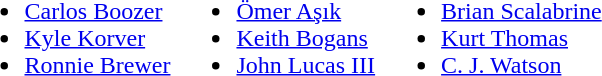<table>
<tr>
<td><br><ul><li><a href='#'>Carlos Boozer</a></li><li><a href='#'>Kyle Korver</a></li><li><a href='#'>Ronnie Brewer</a></li></ul></td>
<td><br><ul><li><a href='#'>Ömer Aşık</a></li><li><a href='#'>Keith Bogans</a></li><li><a href='#'>John Lucas III</a></li></ul></td>
<td><br><ul><li><a href='#'>Brian Scalabrine</a></li><li><a href='#'>Kurt Thomas</a></li><li><a href='#'>C. J. Watson</a></li></ul></td>
</tr>
</table>
